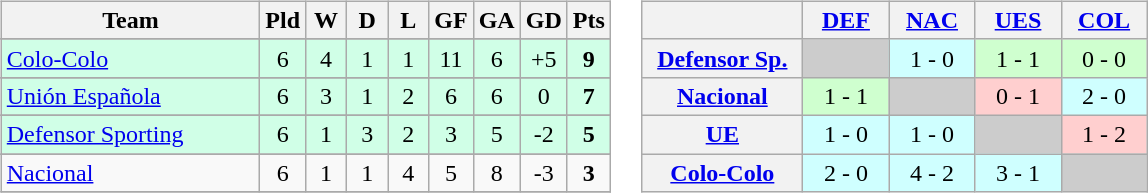<table>
<tr>
<td><br><table class="wikitable" style="text-align: center;">
<tr>
<th width="165">Team</th>
<th width="20">Pld</th>
<th width="20">W</th>
<th width="20">D</th>
<th width="20">L</th>
<th width="20">GF</th>
<th width="20">GA</th>
<th width="20">GD</th>
<th width="20">Pts</th>
</tr>
<tr>
</tr>
<tr align=center bgcolor=#D0FFE7>
<td align=left> <a href='#'>Colo-Colo</a></td>
<td>6</td>
<td>4</td>
<td>1</td>
<td>1</td>
<td>11</td>
<td>6</td>
<td>+5</td>
<td><strong>9</strong></td>
</tr>
<tr>
</tr>
<tr align=center bgcolor=#D0FFE7>
<td align=left> <a href='#'>Unión Española</a></td>
<td>6</td>
<td>3</td>
<td>1</td>
<td>2</td>
<td>6</td>
<td>6</td>
<td>0</td>
<td><strong>7</strong></td>
</tr>
<tr>
</tr>
<tr align=center bgcolor=#D0FFE7>
<td align=left> <a href='#'>Defensor Sporting</a></td>
<td>6</td>
<td>1</td>
<td>3</td>
<td>2</td>
<td>3</td>
<td>5</td>
<td>-2</td>
<td><strong>5</strong></td>
</tr>
<tr>
</tr>
<tr align=center>
<td align=left> <a href='#'>Nacional</a></td>
<td>6</td>
<td>1</td>
<td>1</td>
<td>4</td>
<td>5</td>
<td>8</td>
<td>-3</td>
<td><strong>3</strong></td>
</tr>
<tr>
</tr>
</table>
</td>
<td><br><table class="wikitable" style="text-align:center">
<tr>
<th width="100"> </th>
<th width="50"><a href='#'>DEF</a></th>
<th width="50"><a href='#'>NAC</a></th>
<th width="50"><a href='#'>UES</a></th>
<th width="50"><a href='#'>COL</a></th>
</tr>
<tr>
<th><a href='#'>Defensor Sp.</a></th>
<td bgcolor="#CCCCCC"></td>
<td bgcolor="#CFFFFF">1 - 0</td>
<td bgcolor="#CFFFCF">1 - 1</td>
<td bgcolor="#CFFFCF">0 - 0</td>
</tr>
<tr>
<th><a href='#'>Nacional</a></th>
<td bgcolor="#CFFFCF">1 - 1</td>
<td bgcolor="#CCCCCC"></td>
<td bgcolor="#FFCFCF">0 - 1</td>
<td bgcolor="#CFFFFF">2 - 0</td>
</tr>
<tr>
<th><a href='#'>UE</a></th>
<td bgcolor="#CFFFFF">1 - 0</td>
<td bgcolor="#CFFFFF">1 - 0</td>
<td bgcolor="#CCCCCC"></td>
<td bgcolor="#FFCFCF">1 - 2</td>
</tr>
<tr>
<th><a href='#'>Colo-Colo</a></th>
<td bgcolor="#CFFFFF">2 - 0</td>
<td bgcolor="#CFFFFF">4 - 2</td>
<td bgcolor="#CFFFFF">3 - 1</td>
<td bgcolor="#CCCCCC"></td>
</tr>
</table>
</td>
</tr>
</table>
